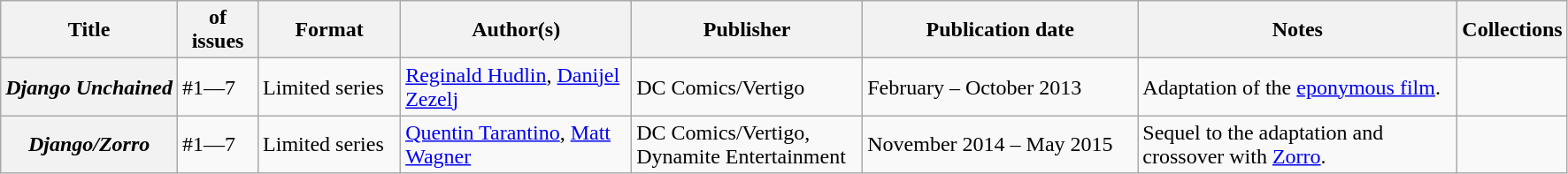<table class="wikitable">
<tr>
<th>Title</th>
<th style="width:40pt"> of issues</th>
<th style="width:75pt">Format</th>
<th style="width:125pt">Author(s)</th>
<th style="width:125pt">Publisher</th>
<th style="width:150pt">Publication date</th>
<th style="width:175pt">Notes</th>
<th>Collections</th>
</tr>
<tr>
<th><em>Django Unchained</em></th>
<td>#1—7</td>
<td>Limited series</td>
<td><a href='#'>Reginald Hudlin</a>, <a href='#'>Danijel Zezelj</a></td>
<td>DC Comics/Vertigo</td>
<td>February – October 2013</td>
<td>Adaptation of the <a href='#'>eponymous film</a>.</td>
<td></td>
</tr>
<tr>
<th><em>Django/Zorro</em></th>
<td>#1—7</td>
<td>Limited series</td>
<td><a href='#'>Quentin Tarantino</a>, <a href='#'>Matt Wagner</a></td>
<td>DC Comics/Vertigo, Dynamite Entertainment</td>
<td>November 2014 – May 2015</td>
<td>Sequel to the adaptation and crossover with <a href='#'>Zorro</a>.</td>
<td></td>
</tr>
</table>
